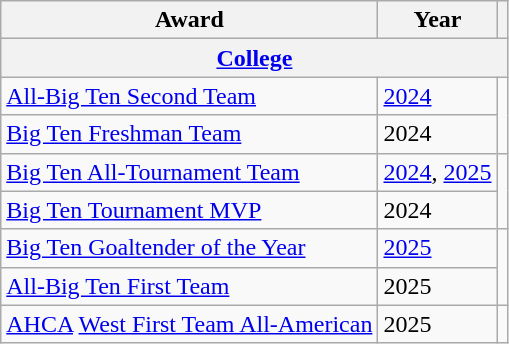<table class="wikitable">
<tr>
<th>Award</th>
<th>Year</th>
<th></th>
</tr>
<tr>
<th colspan="3"><a href='#'>College</a></th>
</tr>
<tr>
<td><a href='#'>All-Big Ten Second Team</a></td>
<td><a href='#'>2024</a></td>
<td rowspan="2"></td>
</tr>
<tr>
<td><a href='#'>Big Ten Freshman Team</a></td>
<td>2024</td>
</tr>
<tr>
<td><a href='#'>Big Ten All-Tournament Team</a></td>
<td><a href='#'>2024</a>, <a href='#'>2025</a></td>
<td rowspan="2"></td>
</tr>
<tr>
<td><a href='#'>Big Ten Tournament MVP</a></td>
<td>2024</td>
</tr>
<tr>
<td><a href='#'>Big Ten Goaltender of the Year</a></td>
<td><a href='#'>2025</a></td>
<td rowspan="2"></td>
</tr>
<tr>
<td><a href='#'>All-Big Ten First Team</a></td>
<td>2025</td>
</tr>
<tr>
<td><a href='#'>AHCA</a> <a href='#'>West First Team All-American</a></td>
<td>2025</td>
<td></td>
</tr>
</table>
